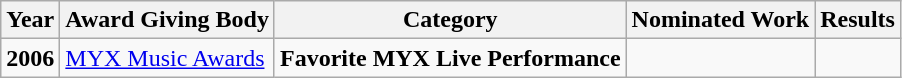<table class="wikitable">
<tr>
<th>Year</th>
<th>Award Giving Body</th>
<th>Category</th>
<th>Nominated Work</th>
<th>Results</th>
</tr>
<tr>
<td><strong>2006</strong></td>
<td><a href='#'>MYX Music Awards</a></td>
<td><strong>Favorite MYX Live Performance</strong></td>
<td></td>
<td></td>
</tr>
</table>
